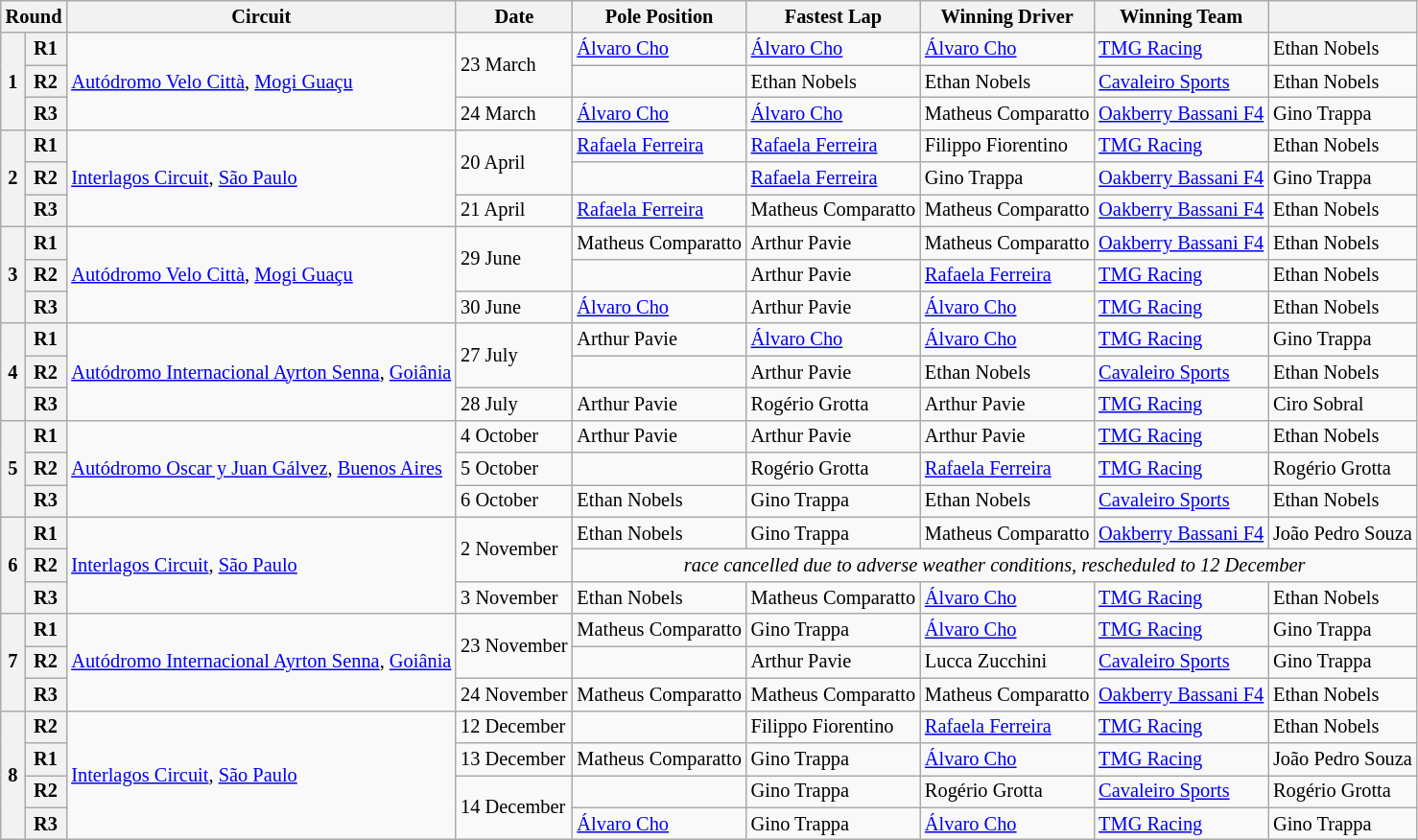<table class="wikitable" style="font-size: 85%">
<tr>
<th colspan=2>Round</th>
<th>Circuit</th>
<th>Date</th>
<th>Pole Position</th>
<th>Fastest Lap</th>
<th>Winning Driver</th>
<th>Winning Team</th>
<th></th>
</tr>
<tr>
<th rowspan=3>1</th>
<th>R1</th>
<td rowspan=3> <a href='#'>Autódromo Velo Città</a>, <a href='#'>Mogi Guaçu</a></td>
<td rowspan=2>23 March</td>
<td> <a href='#'>Álvaro Cho</a></td>
<td> <a href='#'>Álvaro Cho</a></td>
<td> <a href='#'>Álvaro Cho</a></td>
<td><a href='#'>TMG Racing</a></td>
<td> Ethan Nobels</td>
</tr>
<tr>
<th>R2</th>
<td></td>
<td> Ethan Nobels</td>
<td> Ethan Nobels</td>
<td><a href='#'>Cavaleiro Sports</a></td>
<td> Ethan Nobels</td>
</tr>
<tr>
<th>R3</th>
<td>24 March</td>
<td> <a href='#'>Álvaro Cho</a></td>
<td> <a href='#'>Álvaro Cho</a></td>
<td> Matheus Comparatto</td>
<td><a href='#'>Oakberry Bassani F4</a></td>
<td> Gino Trappa</td>
</tr>
<tr>
<th rowspan=3>2</th>
<th>R1</th>
<td rowspan=3> <a href='#'>Interlagos Circuit</a>, <a href='#'>São Paulo</a></td>
<td rowspan=2>20 April</td>
<td> <a href='#'>Rafaela Ferreira</a></td>
<td> <a href='#'>Rafaela Ferreira</a></td>
<td> Filippo Fiorentino</td>
<td><a href='#'>TMG Racing</a></td>
<td> Ethan Nobels</td>
</tr>
<tr>
<th>R2</th>
<td></td>
<td> <a href='#'>Rafaela Ferreira</a></td>
<td> Gino Trappa</td>
<td><a href='#'>Oakberry Bassani F4</a></td>
<td> Gino Trappa</td>
</tr>
<tr>
<th>R3</th>
<td>21 April</td>
<td> <a href='#'>Rafaela Ferreira</a></td>
<td> Matheus Comparatto</td>
<td> Matheus Comparatto</td>
<td><a href='#'>Oakberry Bassani F4</a></td>
<td> Ethan Nobels</td>
</tr>
<tr>
<th rowspan=3>3</th>
<th>R1</th>
<td rowspan=3> <a href='#'>Autódromo Velo Città</a>, <a href='#'>Mogi Guaçu</a></td>
<td rowspan=2>29 June</td>
<td> Matheus Comparatto</td>
<td> Arthur Pavie</td>
<td> Matheus Comparatto</td>
<td><a href='#'>Oakberry Bassani F4</a></td>
<td> Ethan Nobels</td>
</tr>
<tr>
<th>R2</th>
<td></td>
<td> Arthur Pavie</td>
<td> <a href='#'>Rafaela Ferreira</a></td>
<td><a href='#'>TMG Racing</a></td>
<td> Ethan Nobels</td>
</tr>
<tr>
<th>R3</th>
<td>30 June</td>
<td> <a href='#'>Álvaro Cho</a></td>
<td> Arthur Pavie</td>
<td> <a href='#'>Álvaro Cho</a></td>
<td><a href='#'>TMG Racing</a></td>
<td> Ethan Nobels</td>
</tr>
<tr>
<th rowspan=3>4</th>
<th>R1</th>
<td rowspan=3> <a href='#'>Autódromo Internacional Ayrton Senna</a>, <a href='#'>Goiânia</a></td>
<td rowspan=2>27 July</td>
<td> Arthur Pavie</td>
<td> <a href='#'>Álvaro Cho</a></td>
<td> <a href='#'>Álvaro Cho</a></td>
<td><a href='#'>TMG Racing</a></td>
<td> Gino Trappa</td>
</tr>
<tr>
<th>R2</th>
<td></td>
<td> Arthur Pavie</td>
<td> Ethan Nobels</td>
<td><a href='#'>Cavaleiro Sports</a></td>
<td> Ethan Nobels</td>
</tr>
<tr>
<th>R3</th>
<td>28 July</td>
<td> Arthur Pavie</td>
<td> Rogério Grotta</td>
<td> Arthur Pavie</td>
<td><a href='#'>TMG Racing</a></td>
<td> Ciro Sobral</td>
</tr>
<tr>
<th rowspan=3>5</th>
<th>R1</th>
<td rowspan=3> <a href='#'>Autódromo Oscar y Juan Gálvez</a>, <a href='#'>Buenos Aires</a></td>
<td>4 October</td>
<td> Arthur Pavie</td>
<td> Arthur Pavie</td>
<td> Arthur Pavie</td>
<td><a href='#'>TMG Racing</a></td>
<td> Ethan Nobels</td>
</tr>
<tr>
<th>R2</th>
<td>5 October</td>
<td></td>
<td> Rogério Grotta</td>
<td> <a href='#'>Rafaela Ferreira</a></td>
<td><a href='#'>TMG Racing</a></td>
<td> Rogério Grotta</td>
</tr>
<tr>
<th>R3</th>
<td>6 October</td>
<td> Ethan Nobels</td>
<td> Gino Trappa</td>
<td> Ethan Nobels</td>
<td><a href='#'>Cavaleiro Sports</a></td>
<td> Ethan Nobels</td>
</tr>
<tr>
<th rowspan=3>6</th>
<th>R1</th>
<td rowspan=3> <a href='#'>Interlagos Circuit</a>, <a href='#'>São Paulo</a></td>
<td rowspan=2>2 November</td>
<td> Ethan Nobels</td>
<td> Gino Trappa</td>
<td> Matheus Comparatto</td>
<td><a href='#'>Oakberry Bassani F4</a></td>
<td nowrap> João Pedro Souza</td>
</tr>
<tr>
<th>R2</th>
<td colspan=5 style="text-align:center"><em>race cancelled due to adverse weather conditions, rescheduled to 12 December</em></td>
</tr>
<tr>
<th>R3</th>
<td>3 November</td>
<td> Ethan Nobels</td>
<td> Matheus Comparatto</td>
<td> <a href='#'>Álvaro Cho</a></td>
<td><a href='#'>TMG Racing</a></td>
<td> Ethan Nobels</td>
</tr>
<tr>
<th rowspan=3>7</th>
<th>R1</th>
<td rowspan=3 nowrap> <a href='#'>Autódromo Internacional Ayrton Senna</a>, <a href='#'>Goiânia</a></td>
<td rowspan=2>23 November</td>
<td> Matheus Comparatto</td>
<td> Gino Trappa</td>
<td> <a href='#'>Álvaro Cho</a></td>
<td><a href='#'>TMG Racing</a></td>
<td> Gino Trappa</td>
</tr>
<tr>
<th>R2</th>
<td></td>
<td> Arthur Pavie</td>
<td> Lucca Zucchini</td>
<td><a href='#'>Cavaleiro Sports</a></td>
<td> Gino Trappa</td>
</tr>
<tr>
<th>R3</th>
<td nowrap>24 November</td>
<td nowrap> Matheus Comparatto</td>
<td nowrap> Matheus Comparatto</td>
<td nowrap> Matheus Comparatto</td>
<td nowrap><a href='#'>Oakberry Bassani F4</a></td>
<td> Ethan Nobels</td>
</tr>
<tr>
<th rowspan=4>8</th>
<th>R2</th>
<td rowspan=4> <a href='#'>Interlagos Circuit</a>, <a href='#'>São Paulo</a></td>
<td>12 December</td>
<td></td>
<td> Filippo Fiorentino</td>
<td> <a href='#'>Rafaela Ferreira</a></td>
<td><a href='#'>TMG Racing</a></td>
<td> Ethan Nobels</td>
</tr>
<tr>
<th>R1</th>
<td>13 December</td>
<td> Matheus Comparatto</td>
<td> Gino Trappa</td>
<td> <a href='#'>Álvaro Cho</a></td>
<td><a href='#'>TMG Racing</a></td>
<td> João Pedro Souza</td>
</tr>
<tr>
<th>R2</th>
<td rowspan=2>14 December</td>
<td></td>
<td> Gino Trappa</td>
<td> Rogério Grotta</td>
<td><a href='#'>Cavaleiro Sports</a></td>
<td> Rogério Grotta</td>
</tr>
<tr>
<th>R3</th>
<td> <a href='#'>Álvaro Cho</a></td>
<td> Gino Trappa</td>
<td> <a href='#'>Álvaro Cho</a></td>
<td><a href='#'>TMG Racing</a></td>
<td> Gino Trappa</td>
</tr>
</table>
